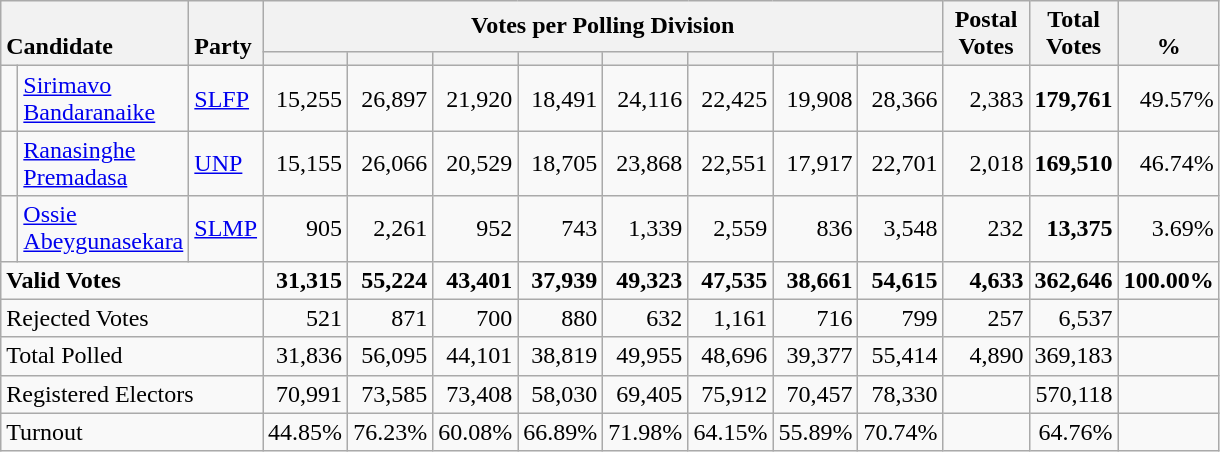<table class="wikitable" border="1" style="text-align:right;">
<tr>
<th style="text-align:left; vertical-align:bottom;" rowspan="2" colspan="2">Candidate</th>
<th rowspan="2" style="vertical-align:bottom; text-align:left; width:40px;">Party</th>
<th colspan=8>Votes per Polling Division</th>
<th rowspan="2" style="vertical-align:bottom; text-align:center; width:50px;">Postal<br>Votes</th>
<th rowspan="2" style="vertical-align:bottom; text-align:center; width:50px;">Total Votes</th>
<th rowspan="2" style="vertical-align:bottom; text-align:center; width:50px;">%</th>
</tr>
<tr>
<th></th>
<th></th>
<th></th>
<th></th>
<th></th>
<th></th>
<th></th>
<th></th>
</tr>
<tr>
<td bgcolor=> </td>
<td align=left><a href='#'>Sirimavo<br>Bandaranaike</a></td>
<td align=left><a href='#'>SLFP</a></td>
<td>15,255</td>
<td>26,897</td>
<td>21,920</td>
<td>18,491</td>
<td>24,116</td>
<td>22,425</td>
<td>19,908</td>
<td>28,366</td>
<td>2,383</td>
<td><strong>179,761</strong></td>
<td>49.57%</td>
</tr>
<tr>
<td bgcolor=> </td>
<td align=left><a href='#'>Ranasinghe<br>Premadasa</a></td>
<td align=left><a href='#'>UNP</a></td>
<td>15,155</td>
<td>26,066</td>
<td>20,529</td>
<td>18,705</td>
<td>23,868</td>
<td>22,551</td>
<td>17,917</td>
<td>22,701</td>
<td>2,018</td>
<td><strong>169,510</strong></td>
<td>46.74%</td>
</tr>
<tr>
<td bgcolor=> </td>
<td align=left><a href='#'>Ossie<br>Abeygunasekara</a></td>
<td align=left><a href='#'>SLMP</a></td>
<td>905</td>
<td>2,261</td>
<td>952</td>
<td>743</td>
<td>1,339</td>
<td>2,559</td>
<td>836</td>
<td>3,548</td>
<td>232</td>
<td><strong>13,375</strong></td>
<td>3.69%</td>
</tr>
<tr style="font-weight:bold">
<td align=left colspan=3><strong>Valid Votes</strong></td>
<td><strong>31,315</strong></td>
<td><strong>55,224</strong></td>
<td><strong>43,401</strong></td>
<td><strong>37,939</strong></td>
<td><strong>49,323</strong></td>
<td><strong>47,535</strong></td>
<td><strong>38,661</strong></td>
<td><strong>54,615</strong></td>
<td><strong>4,633</strong></td>
<td><strong>362,646</strong></td>
<td><strong>100.00%</strong></td>
</tr>
<tr>
<td align=left colspan=3>Rejected Votes</td>
<td>521</td>
<td>871</td>
<td>700</td>
<td>880</td>
<td>632</td>
<td>1,161</td>
<td>716</td>
<td>799</td>
<td>257</td>
<td>6,537</td>
<td></td>
</tr>
<tr>
<td align=left colspan=3>Total Polled</td>
<td>31,836</td>
<td>56,095</td>
<td>44,101</td>
<td>38,819</td>
<td>49,955</td>
<td>48,696</td>
<td>39,377</td>
<td>55,414</td>
<td>4,890</td>
<td>369,183</td>
<td></td>
</tr>
<tr>
<td align=left colspan=3>Registered Electors</td>
<td>70,991</td>
<td>73,585</td>
<td>73,408</td>
<td>58,030</td>
<td>69,405</td>
<td>75,912</td>
<td>70,457</td>
<td>78,330</td>
<td></td>
<td>570,118</td>
<td></td>
</tr>
<tr>
<td align=left colspan=3>Turnout</td>
<td>44.85%</td>
<td>76.23%</td>
<td>60.08%</td>
<td>66.89%</td>
<td>71.98%</td>
<td>64.15%</td>
<td>55.89%</td>
<td>70.74%</td>
<td></td>
<td>64.76%</td>
<td></td>
</tr>
</table>
